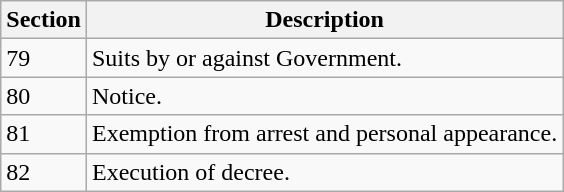<table class="wikitable">
<tr>
<th>Section</th>
<th>Description</th>
</tr>
<tr>
<td>79</td>
<td>Suits by or against Government.</td>
</tr>
<tr>
<td>80</td>
<td>Notice.</td>
</tr>
<tr>
<td>81</td>
<td>Exemption from arrest and personal appearance.</td>
</tr>
<tr>
<td>82</td>
<td>Execution of decree.</td>
</tr>
</table>
